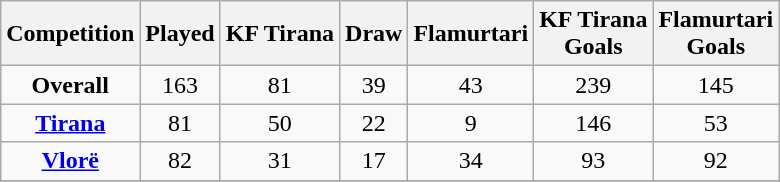<table class=wikitable style="text-align:center">
<tr>
<th>Competition</th>
<th>Played</th>
<th>KF Tirana</th>
<th>Draw</th>
<th>Flamurtari</th>
<th>KF Tirana <br> Goals</th>
<th>Flamurtari <br> Goals</th>
</tr>
<tr>
<td><strong>Overall</strong></td>
<td>163</td>
<td>81</td>
<td>39</td>
<td>43</td>
<td>239</td>
<td>145</td>
</tr>
<tr>
<td><strong><a href='#'>Tirana</a></strong></td>
<td>81</td>
<td>50</td>
<td>22</td>
<td>9</td>
<td>146</td>
<td>53</td>
</tr>
<tr>
<td><strong><a href='#'>Vlorë</a></strong></td>
<td>82</td>
<td>31</td>
<td>17</td>
<td>34</td>
<td>93</td>
<td>92</td>
</tr>
<tr>
</tr>
</table>
